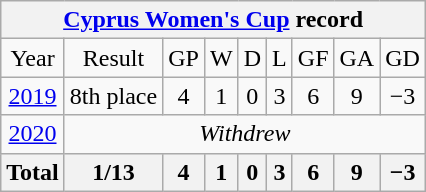<table class="wikitable" style="text-align: center;font-size:100%;">
<tr>
<th colspan=9> <strong><a href='#'>Cyprus Women's Cup</a> record</strong></th>
</tr>
<tr>
<td>Year</td>
<td>Result</td>
<td>GP</td>
<td>W</td>
<td>D</td>
<td>L</td>
<td>GF</td>
<td>GA</td>
<td>GD</td>
</tr>
<tr>
<td><a href='#'>2019</a></td>
<td>8th place</td>
<td>4</td>
<td>1</td>
<td>0</td>
<td>3</td>
<td>6</td>
<td>9</td>
<td>−3</td>
</tr>
<tr>
<td><a href='#'>2020</a></td>
<td colspan=8><em>Withdrew</em></td>
</tr>
<tr>
<th><strong>Total</strong></th>
<th>1/13</th>
<th>4</th>
<th>1</th>
<th>0</th>
<th>3</th>
<th>6</th>
<th>9</th>
<th>−3</th>
</tr>
</table>
